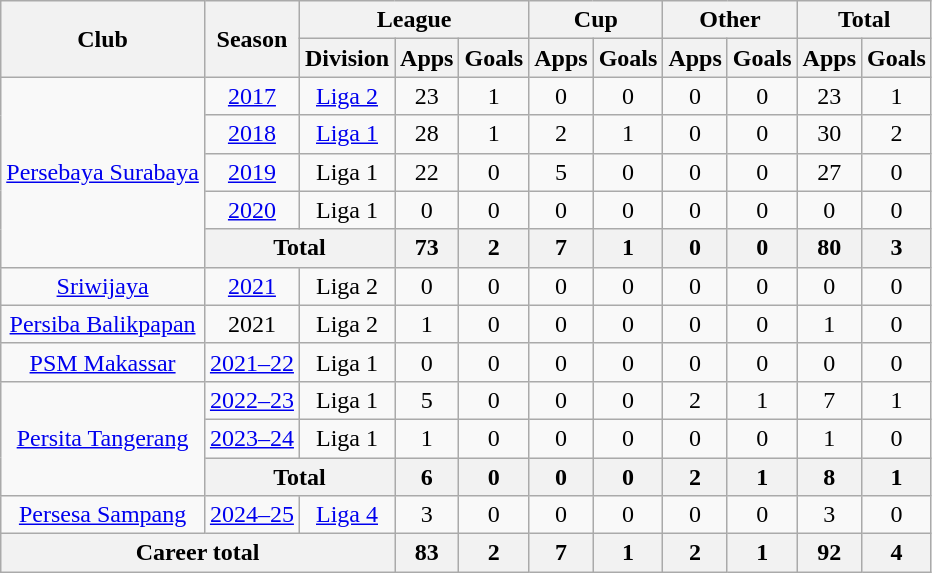<table class="wikitable" style="text-align:center">
<tr>
<th rowspan="2">Club</th>
<th rowspan="2">Season</th>
<th colspan="3">League</th>
<th colspan="2">Cup</th>
<th colspan="2">Other</th>
<th colspan="2">Total</th>
</tr>
<tr>
<th>Division</th>
<th>Apps</th>
<th>Goals</th>
<th>Apps</th>
<th>Goals</th>
<th>Apps</th>
<th>Goals</th>
<th>Apps</th>
<th>Goals</th>
</tr>
<tr>
<td rowspan="5" valign="center"><a href='#'>Persebaya Surabaya</a></td>
<td><a href='#'>2017</a></td>
<td><a href='#'>Liga 2</a></td>
<td>23</td>
<td>1</td>
<td>0</td>
<td>0</td>
<td>0</td>
<td>0</td>
<td>23</td>
<td>1</td>
</tr>
<tr>
<td><a href='#'>2018</a></td>
<td rowspan="1" valign="center"><a href='#'>Liga 1</a></td>
<td>28</td>
<td>1</td>
<td>2</td>
<td>1</td>
<td>0</td>
<td>0</td>
<td>30</td>
<td>2</td>
</tr>
<tr>
<td><a href='#'>2019</a></td>
<td rowspan="1" valign="center">Liga 1</td>
<td>22</td>
<td>0</td>
<td>5</td>
<td>0</td>
<td>0</td>
<td>0</td>
<td>27</td>
<td>0</td>
</tr>
<tr>
<td><a href='#'>2020</a></td>
<td rowspan="1" valign="center">Liga 1</td>
<td>0</td>
<td>0</td>
<td>0</td>
<td>0</td>
<td>0</td>
<td>0</td>
<td>0</td>
<td>0</td>
</tr>
<tr>
<th colspan="2">Total</th>
<th>73</th>
<th>2</th>
<th>7</th>
<th>1</th>
<th>0</th>
<th>0</th>
<th>80</th>
<th>3</th>
</tr>
<tr>
<td rowspan="1" valign="center"><a href='#'>Sriwijaya</a></td>
<td><a href='#'>2021</a></td>
<td>Liga 2</td>
<td>0</td>
<td>0</td>
<td>0</td>
<td>0</td>
<td>0</td>
<td>0</td>
<td>0</td>
<td>0</td>
</tr>
<tr>
<td rowspan="1" valign="center"><a href='#'>Persiba Balikpapan</a></td>
<td>2021</td>
<td>Liga 2</td>
<td>1</td>
<td>0</td>
<td>0</td>
<td>0</td>
<td>0</td>
<td>0</td>
<td>1</td>
<td>0</td>
</tr>
<tr>
<td rowspan="1" valign="center"><a href='#'>PSM Makassar</a></td>
<td><a href='#'>2021–22</a></td>
<td>Liga 1</td>
<td>0</td>
<td>0</td>
<td>0</td>
<td>0</td>
<td>0</td>
<td>0</td>
<td>0</td>
<td>0</td>
</tr>
<tr>
<td rowspan="3"><a href='#'>Persita Tangerang</a></td>
<td><a href='#'>2022–23</a></td>
<td rowspan="1">Liga 1</td>
<td>5</td>
<td>0</td>
<td>0</td>
<td>0</td>
<td>2</td>
<td>1</td>
<td>7</td>
<td>1</td>
</tr>
<tr>
<td><a href='#'>2023–24</a></td>
<td rowspan="1" valign="center">Liga 1</td>
<td>1</td>
<td>0</td>
<td>0</td>
<td>0</td>
<td>0</td>
<td>0</td>
<td>1</td>
<td>0</td>
</tr>
<tr>
<th colspan="2">Total</th>
<th>6</th>
<th>0</th>
<th>0</th>
<th>0</th>
<th>2</th>
<th>1</th>
<th>8</th>
<th>1</th>
</tr>
<tr>
<td rowspan="1"><a href='#'>Persesa Sampang</a></td>
<td><a href='#'>2024–25</a></td>
<td rowspan="1"><a href='#'>Liga 4</a></td>
<td>3</td>
<td>0</td>
<td>0</td>
<td>0</td>
<td>0</td>
<td>0</td>
<td>3</td>
<td>0</td>
</tr>
<tr>
<th colspan="3">Career total</th>
<th>83</th>
<th>2</th>
<th>7</th>
<th>1</th>
<th>2</th>
<th>1</th>
<th>92</th>
<th>4</th>
</tr>
</table>
